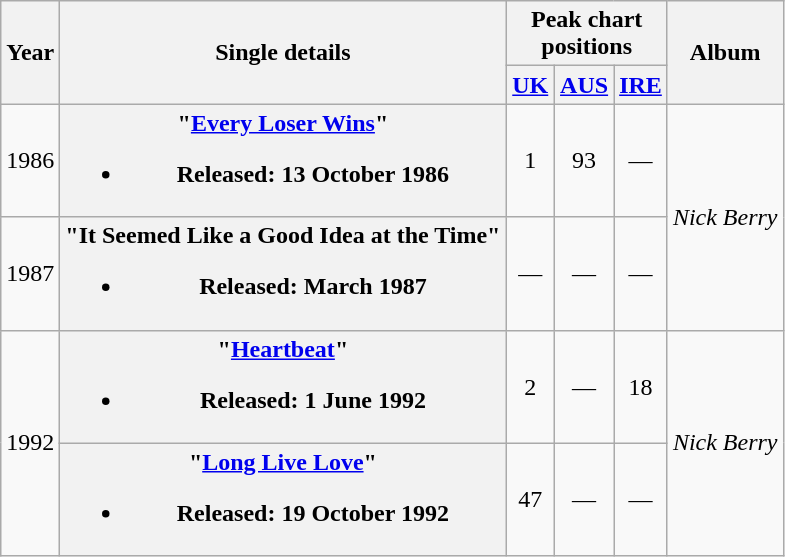<table class="wikitable plainrowheaders" style="text-align:center;">
<tr>
<th rowspan="2">Year</th>
<th rowspan="2">Single details</th>
<th colspan="3">Peak chart positions</th>
<th rowspan="2">Album</th>
</tr>
<tr>
<th width="25"><a href='#'>UK</a><br></th>
<th width="25"><a href='#'>AUS</a><br></th>
<th width="25"><a href='#'>IRE</a><br></th>
</tr>
<tr>
<td>1986</td>
<th scope="row">"<a href='#'>Every Loser Wins</a>"<br><ul><li>Released: 13 October 1986</li></ul></th>
<td>1</td>
<td>93</td>
<td>—</td>
<td rowspan="2" style="text-align:center;"><em>Nick Berry</em></td>
</tr>
<tr>
<td>1987</td>
<th scope="row">"It Seemed Like a Good Idea at the Time"<br><ul><li>Released: March 1987 </li></ul></th>
<td>—</td>
<td>—</td>
<td>—</td>
</tr>
<tr>
<td rowspan="2">1992</td>
<th scope="row">"<a href='#'>Heartbeat</a>"<br><ul><li>Released: 1 June 1992</li></ul></th>
<td>2</td>
<td>—</td>
<td>18</td>
<td rowspan="2" style="text-align:center;"><em>Nick Berry</em></td>
</tr>
<tr>
<th scope="row">"<a href='#'>Long Live Love</a>"<br><ul><li>Released: 19 October 1992</li></ul></th>
<td>47</td>
<td>—</td>
<td>—</td>
</tr>
</table>
